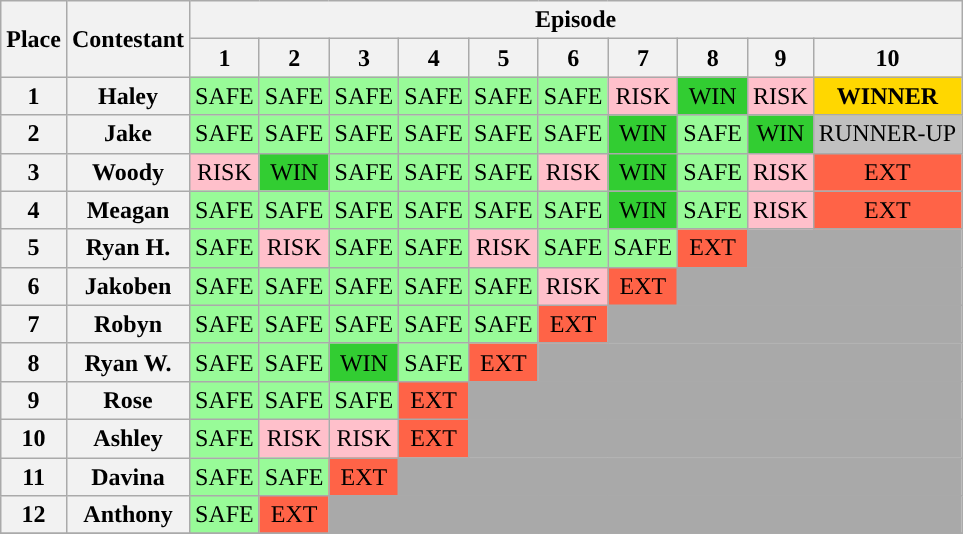<table class="wikitable" style="text-align: center;">
<tr>
<th rowspan="2">Place</th>
<th rowspan="2">Contestant</th>
<th colspan="10">Episode</th>
</tr>
<tr>
<th>1</th>
<th>2</th>
<th>3</th>
<th>4</th>
<th>5</th>
<th>6</th>
<th>7</th>
<th>8</th>
<th>9</th>
<th>10</th>
</tr>
<tr>
<th>1</th>
<th>Haley</th>
<td style="background:palegreen;">SAFE</td>
<td style="background:palegreen;">SAFE</td>
<td style="background:palegreen;">SAFE</td>
<td style="background:palegreen;">SAFE</td>
<td style="background:palegreen;">SAFE</td>
<td style="background:palegreen;">SAFE</td>
<td style="background:pink;">RISK</td>
<td style="background:limegreen;">WIN</td>
<td style="background:pink;">RISK</td>
<td style="background:gold;"><strong>WINNER</strong></td>
</tr>
<tr>
<th>2</th>
<th>Jake</th>
<td style="background:palegreen;">SAFE</td>
<td style="background:palegreen;">SAFE</td>
<td style="background:palegreen;">SAFE</td>
<td style="background:palegreen;">SAFE</td>
<td style="background:palegreen;">SAFE</td>
<td style="background:palegreen;">SAFE</td>
<td style="background:limegreen;">WIN</td>
<td style="background:palegreen;">SAFE</td>
<td style="background:limegreen;">WIN</td>
<td style="background:silver;">RUNNER-UP</td>
</tr>
<tr>
<th>3</th>
<th>Woody</th>
<td style="background:pink;">RISK</td>
<td style="background:limegreen;">WIN</td>
<td style="background:palegreen;">SAFE</td>
<td style="background:palegreen;">SAFE</td>
<td style="background:palegreen;">SAFE</td>
<td style="background:pink;">RISK</td>
<td style="background:limegreen;">WIN</td>
<td style="background:palegreen;">SAFE</td>
<td style="background:pink;">RISK</td>
<td style="background:tomato;">EXT</td>
</tr>
<tr>
<th>4</th>
<th>Meagan</th>
<td style="background:palegreen;">SAFE</td>
<td style="background:palegreen;">SAFE</td>
<td style="background:palegreen;">SAFE</td>
<td style="background:palegreen;">SAFE</td>
<td style="background:palegreen;">SAFE</td>
<td style="background:palegreen;">SAFE</td>
<td style="background:limegreen;">WIN</td>
<td style="background:palegreen;">SAFE</td>
<td style="background:pink;">RISK</td>
<td style="background:tomato;">EXT</td>
</tr>
<tr>
<th>5</th>
<th>Ryan H.</th>
<td style="background:palegreen;">SAFE</td>
<td style="background:pink;">RISK</td>
<td style="background:palegreen;">SAFE</td>
<td style="background:palegreen;">SAFE</td>
<td style="background:pink;">RISK</td>
<td style="background:palegreen;">SAFE</td>
<td style="background:palegreen;">SAFE</td>
<td style="background:tomato;">EXT</td>
<td colspan="2" style="background:darkgrey"></td>
</tr>
<tr>
<th>6</th>
<th>Jakoben</th>
<td style="background:palegreen;">SAFE</td>
<td style="background:palegreen;">SAFE</td>
<td style="background:palegreen;">SAFE</td>
<td style="background:palegreen;">SAFE</td>
<td style="background:palegreen;">SAFE</td>
<td style="background:pink;">RISK</td>
<td style="background:tomato;">EXT</td>
<td colspan="3" style="background:darkgrey"></td>
</tr>
<tr>
<th>7</th>
<th>Robyn</th>
<td style="background:palegreen;">SAFE</td>
<td style="background:palegreen;">SAFE</td>
<td style="background:palegreen;">SAFE</td>
<td style="background:palegreen;">SAFE</td>
<td style="background:palegreen;">SAFE</td>
<td style="background:tomato;">EXT</td>
<td colspan="4" style="background:darkgrey"></td>
</tr>
<tr>
<th>8</th>
<th>Ryan W.</th>
<td style="background:palegreen;">SAFE</td>
<td style="background:palegreen;">SAFE</td>
<td style="background:limegreen;">WIN</td>
<td style="background:palegreen;">SAFE</td>
<td style="background:tomato;">EXT</td>
<td colspan="5" style="background:darkgrey"></td>
</tr>
<tr>
<th>9</th>
<th>Rose</th>
<td style="background:palegreen;">SAFE</td>
<td style="background:palegreen;">SAFE</td>
<td style="background:palegreen;">SAFE</td>
<td style="background:tomato;">EXT</td>
<td colspan="6" style="background:darkgrey;"></td>
</tr>
<tr>
<th>10</th>
<th>Ashley</th>
<td style="background:palegreen;">SAFE</td>
<td style="background:pink;">RISK</td>
<td style="background:pink;">RISK</td>
<td style="background:tomato;">EXT</td>
<td colspan="6" style="background:darkgrey"></td>
</tr>
<tr>
<th>11</th>
<th>Davina</th>
<td style="background:palegreen;">SAFE</td>
<td style="background:palegreen;">SAFE</td>
<td style="background:tomato;">EXT</td>
<td colspan="7" style="background:darkgrey;"></td>
</tr>
<tr>
<th>12</th>
<th>Anthony</th>
<td style="background:palegreen;">SAFE</td>
<td style="background:tomato;">EXT</td>
<td colspan="8" style="background:darkgrey;"></td>
</tr>
<tr>
</tr>
</table>
